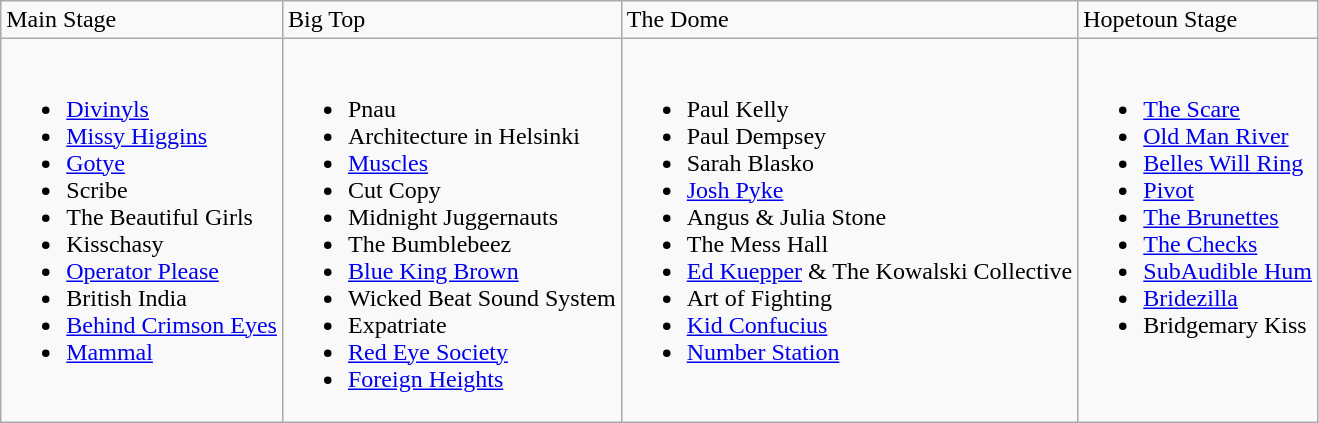<table class="wikitable">
<tr>
<td>Main Stage</td>
<td>Big Top</td>
<td>The Dome</td>
<td>Hopetoun Stage</td>
</tr>
<tr valign="top">
<td><br><ul><li><a href='#'>Divinyls</a></li><li><a href='#'>Missy Higgins</a></li><li><a href='#'>Gotye</a></li><li>Scribe</li><li>The Beautiful Girls</li><li>Kisschasy</li><li><a href='#'>Operator Please</a></li><li>British India</li><li><a href='#'>Behind Crimson Eyes</a></li><li><a href='#'>Mammal</a></li></ul></td>
<td><br><ul><li>Pnau</li><li>Architecture in Helsinki</li><li><a href='#'>Muscles</a></li><li>Cut Copy</li><li>Midnight Juggernauts</li><li>The Bumblebeez</li><li><a href='#'>Blue King Brown</a></li><li>Wicked Beat Sound System</li><li>Expatriate</li><li><a href='#'>Red Eye Society</a></li><li><a href='#'>Foreign Heights</a></li></ul></td>
<td><br><ul><li>Paul Kelly</li><li>Paul Dempsey</li><li>Sarah Blasko</li><li><a href='#'>Josh Pyke</a></li><li>Angus & Julia Stone</li><li>The Mess Hall</li><li><a href='#'>Ed Kuepper</a> & The Kowalski Collective</li><li>Art of Fighting</li><li><a href='#'>Kid Confucius</a></li><li><a href='#'>Number Station</a></li></ul></td>
<td><br><ul><li><a href='#'>The Scare</a></li><li><a href='#'>Old Man River</a></li><li><a href='#'>Belles Will Ring</a></li><li><a href='#'>Pivot</a></li><li><a href='#'>The Brunettes</a></li><li><a href='#'>The Checks</a></li><li><a href='#'>SubAudible Hum</a></li><li><a href='#'>Bridezilla</a></li><li>Bridgemary Kiss</li></ul></td>
</tr>
</table>
